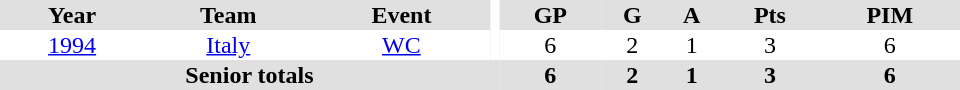<table border="0" cellpadding="1" cellspacing="0" ID="Table3" style="text-align:center; width:40em">
<tr bgcolor="#e0e0e0">
<th>Year</th>
<th>Team</th>
<th>Event</th>
<th rowspan="102" bgcolor="#ffffff"></th>
<th>GP</th>
<th>G</th>
<th>A</th>
<th>Pts</th>
<th>PIM</th>
</tr>
<tr>
<td><a href='#'>1994</a></td>
<td><a href='#'>Italy</a></td>
<td><a href='#'>WC</a></td>
<td>6</td>
<td>2</td>
<td>1</td>
<td>3</td>
<td>6</td>
</tr>
<tr bgcolor="#e0e0e0">
<th colspan="4">Senior totals</th>
<th>6</th>
<th>2</th>
<th>1</th>
<th>3</th>
<th>6</th>
</tr>
</table>
